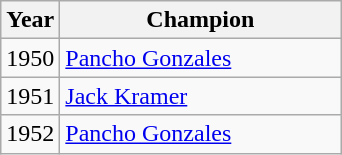<table class="wikitable">
<tr>
<th>Year</th>
<th style="width:180px">Champion</th>
</tr>
<tr>
<td>1950</td>
<td> <a href='#'>Pancho Gonzales</a></td>
</tr>
<tr>
<td>1951</td>
<td> <a href='#'>Jack Kramer</a></td>
</tr>
<tr>
<td>1952</td>
<td> <a href='#'>Pancho Gonzales</a></td>
</tr>
</table>
